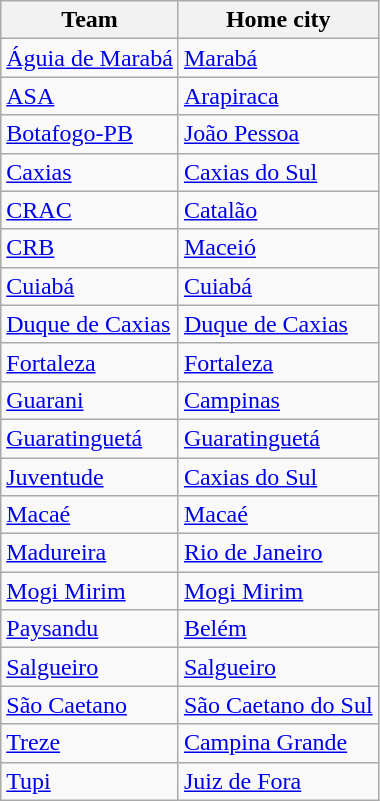<table class="wikitable sortable">
<tr>
<th>Team</th>
<th>Home city</th>
</tr>
<tr>
<td><a href='#'>Águia de Marabá</a></td>
<td><a href='#'>Marabá</a></td>
</tr>
<tr>
<td><a href='#'>ASA</a></td>
<td><a href='#'>Arapiraca</a></td>
</tr>
<tr>
<td><a href='#'>Botafogo-PB</a></td>
<td><a href='#'>João Pessoa</a></td>
</tr>
<tr>
<td><a href='#'>Caxias</a></td>
<td><a href='#'>Caxias do Sul</a></td>
</tr>
<tr>
<td><a href='#'>CRAC</a></td>
<td><a href='#'>Catalão</a></td>
</tr>
<tr>
<td><a href='#'>CRB</a></td>
<td><a href='#'>Maceió</a></td>
</tr>
<tr>
<td><a href='#'>Cuiabá</a></td>
<td><a href='#'>Cuiabá</a></td>
</tr>
<tr>
<td><a href='#'>Duque de Caxias</a></td>
<td><a href='#'>Duque de Caxias</a></td>
</tr>
<tr>
<td><a href='#'>Fortaleza</a></td>
<td><a href='#'>Fortaleza</a></td>
</tr>
<tr>
<td><a href='#'>Guarani</a></td>
<td><a href='#'>Campinas</a></td>
</tr>
<tr>
<td><a href='#'>Guaratinguetá</a></td>
<td><a href='#'>Guaratinguetá</a></td>
</tr>
<tr>
<td><a href='#'>Juventude</a></td>
<td><a href='#'>Caxias do Sul</a></td>
</tr>
<tr>
<td><a href='#'>Macaé</a></td>
<td><a href='#'>Macaé</a></td>
</tr>
<tr>
<td><a href='#'>Madureira</a></td>
<td><a href='#'>Rio de Janeiro</a></td>
</tr>
<tr>
<td><a href='#'>Mogi Mirim</a></td>
<td><a href='#'>Mogi Mirim</a></td>
</tr>
<tr>
<td><a href='#'>Paysandu</a></td>
<td><a href='#'>Belém</a></td>
</tr>
<tr>
<td><a href='#'>Salgueiro</a></td>
<td><a href='#'>Salgueiro</a></td>
</tr>
<tr>
<td><a href='#'>São Caetano</a></td>
<td><a href='#'>São Caetano do Sul</a></td>
</tr>
<tr>
<td><a href='#'>Treze</a></td>
<td><a href='#'>Campina Grande</a></td>
</tr>
<tr>
<td><a href='#'>Tupi</a></td>
<td><a href='#'>Juiz de Fora</a></td>
</tr>
</table>
